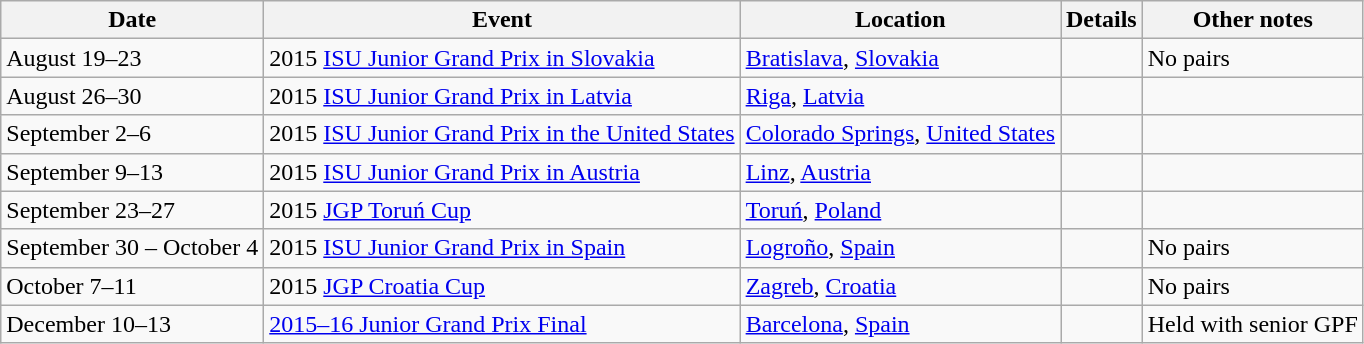<table class="wikitable">
<tr>
<th>Date</th>
<th>Event</th>
<th>Location</th>
<th>Details</th>
<th>Other notes</th>
</tr>
<tr>
<td>August 19–23</td>
<td>2015 <a href='#'>ISU Junior Grand Prix in Slovakia</a></td>
<td><a href='#'>Bratislava</a>, <a href='#'>Slovakia</a></td>
<td></td>
<td>No pairs</td>
</tr>
<tr>
<td>August 26–30</td>
<td>2015 <a href='#'>ISU Junior Grand Prix in Latvia</a></td>
<td><a href='#'>Riga</a>, <a href='#'>Latvia</a></td>
<td></td>
<td></td>
</tr>
<tr>
<td>September 2–6</td>
<td>2015 <a href='#'>ISU Junior Grand Prix in the United States</a></td>
<td><a href='#'>Colorado Springs</a>, <a href='#'>United States</a></td>
<td></td>
<td></td>
</tr>
<tr>
<td>September 9–13</td>
<td>2015 <a href='#'>ISU Junior Grand Prix in Austria</a></td>
<td><a href='#'>Linz</a>, <a href='#'>Austria</a></td>
<td></td>
<td></td>
</tr>
<tr>
<td>September 23–27</td>
<td>2015 <a href='#'>JGP Toruń Cup</a></td>
<td><a href='#'>Toruń</a>, <a href='#'>Poland</a></td>
<td></td>
<td></td>
</tr>
<tr>
<td>September 30 – October 4</td>
<td>2015 <a href='#'>ISU Junior Grand Prix in Spain</a></td>
<td><a href='#'>Logroño</a>, <a href='#'>Spain</a></td>
<td></td>
<td>No pairs</td>
</tr>
<tr>
<td>October 7–11</td>
<td>2015 <a href='#'>JGP Croatia Cup</a></td>
<td><a href='#'>Zagreb</a>, <a href='#'>Croatia</a></td>
<td></td>
<td>No pairs</td>
</tr>
<tr>
<td>December 10–13</td>
<td><a href='#'>2015–16 Junior Grand Prix Final</a></td>
<td><a href='#'>Barcelona</a>, <a href='#'>Spain</a></td>
<td></td>
<td>Held with senior GPF</td>
</tr>
</table>
